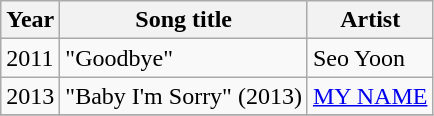<table class="wikitable sortable">
<tr>
<th>Year</th>
<th>Song title</th>
<th>Artist</th>
</tr>
<tr>
<td>2011</td>
<td>"Goodbye" </td>
<td>Seo Yoon</td>
</tr>
<tr>
<td>2013</td>
<td>"Baby I'm Sorry" (2013)</td>
<td><a href='#'>MY NAME</a></td>
</tr>
<tr>
</tr>
</table>
